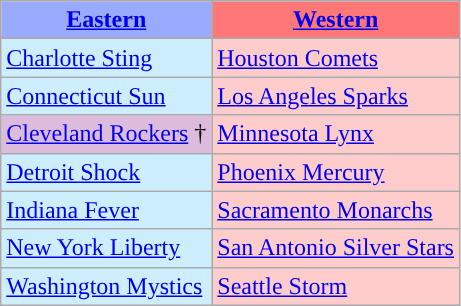<table class="wikitable">
<tr>
<th style="background-color: #9AF;"><a href='#'>Eastern</a></th>
<th style="background-color: #F77;"><a href='#'>Western</a></th>
</tr>
<tr>
<td style="background-color: #CEF;"><a href='#'>Charlotte Sting</a></td>
<td style="background-color: #FCC;"><a href='#'>Houston Comets</a></td>
</tr>
<tr>
<td style="background-color: #CEF;"><a href='#'>Connecticut Sun</a></td>
<td style="background-color: #FCC;"><a href='#'>Los Angeles Sparks</a></td>
</tr>
<tr>
<td style="background-color: #DBD;"><a href='#'>Cleveland Rockers</a> †</td>
<td style="background-color: #FCC;"><a href='#'>Minnesota Lynx</a></td>
</tr>
<tr>
<td style="background-color: #CEF;"><a href='#'>Detroit Shock</a></td>
<td style="background-color: #FCC;"><a href='#'>Phoenix Mercury</a></td>
</tr>
<tr>
<td style="background-color: #CEF;"><a href='#'>Indiana Fever</a></td>
<td style="background-color: #FCC;"><a href='#'>Sacramento Monarchs</a></td>
</tr>
<tr>
<td style="background-color: #CEF;"><a href='#'>New York Liberty</a></td>
<td style="background-color: #FCC;"><a href='#'>San Antonio Silver Stars</a></td>
</tr>
<tr>
<td style="background-color: #CEF;"><a href='#'>Washington Mystics</a></td>
<td style="background-color: #FCC;"><a href='#'>Seattle Storm</a></td>
</tr>
</table>
